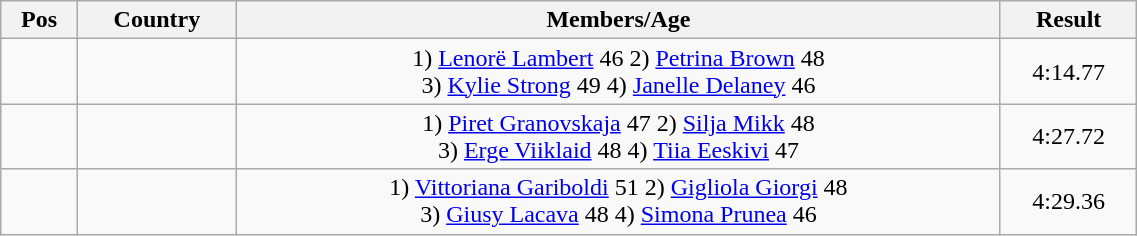<table class="wikitable"  style="text-align:center; width:60%;">
<tr>
<th>Pos</th>
<th>Country</th>
<th>Members/Age</th>
<th>Result</th>
</tr>
<tr>
<td align=center></td>
<td align=left></td>
<td>1) <a href='#'>Lenorë Lambert</a> 46 2) <a href='#'>Petrina Brown</a> 48<br>3) <a href='#'>Kylie Strong</a> 49 4) <a href='#'>Janelle Delaney</a> 46</td>
<td>4:14.77</td>
</tr>
<tr>
<td align=center></td>
<td align=left></td>
<td>1) <a href='#'>Piret Granovskaja</a> 47 2) <a href='#'>Silja Mikk</a> 48<br>3) <a href='#'>Erge Viiklaid</a> 48 4) <a href='#'>Tiia Eeskivi</a> 47</td>
<td>4:27.72</td>
</tr>
<tr>
<td align=center></td>
<td align=left></td>
<td>1) <a href='#'>Vittoriana Gariboldi</a> 51 2) <a href='#'>Gigliola Giorgi</a> 48<br>3) <a href='#'>Giusy Lacava</a> 48 4) <a href='#'>Simona Prunea</a> 46</td>
<td>4:29.36</td>
</tr>
</table>
